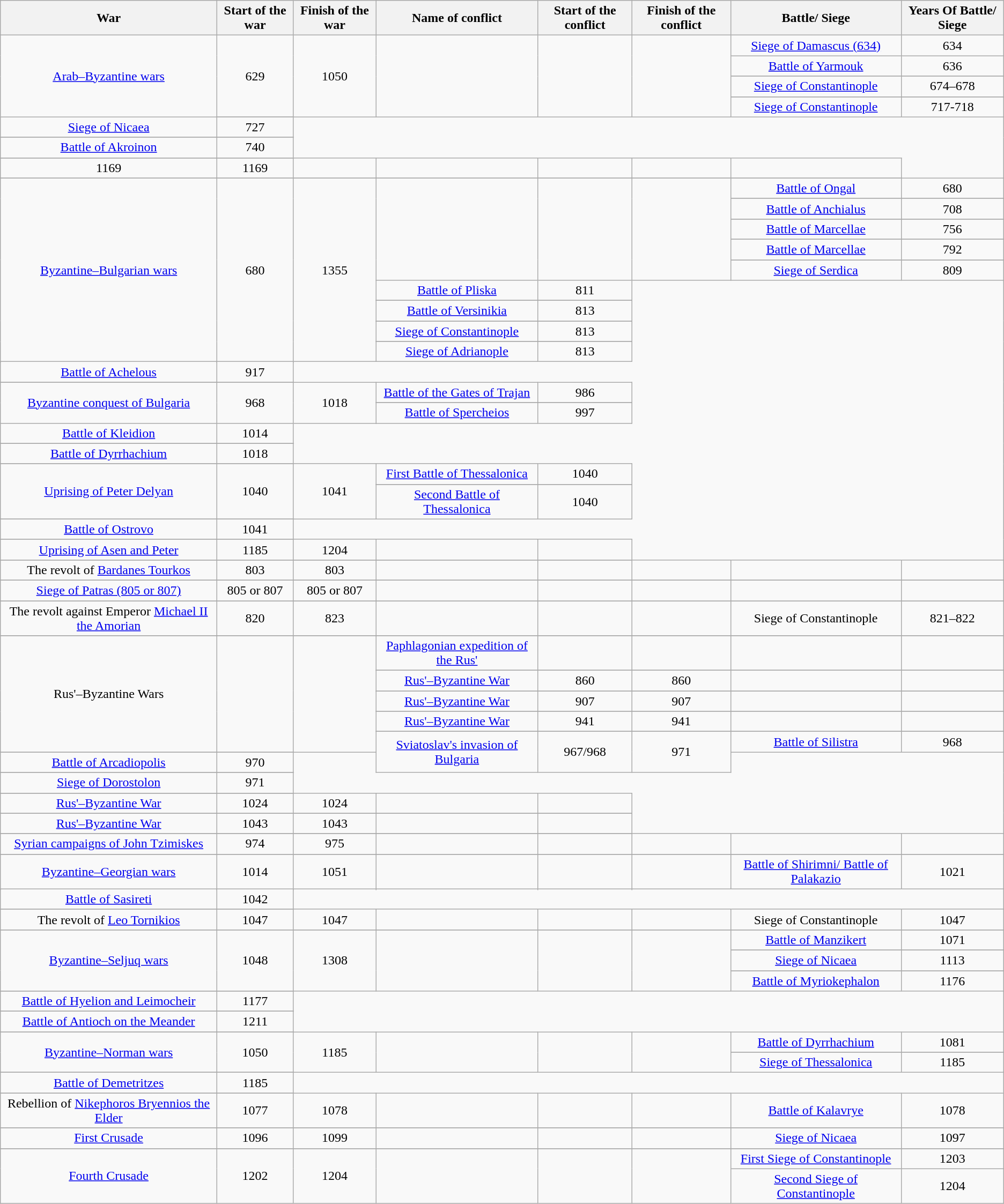<table class="wikitable" style="text-align:center">
<tr>
<th class="unsortable">War</th>
<th>Start of the war</th>
<th>Finish of the war</th>
<th class="unsortable">Name of conflict</th>
<th>Start of the conflict</th>
<th>Finish of the conflict</th>
<th class="unsortable">Battle/ Siege</th>
<th>Years Of Battle/ Siege</th>
</tr>
<tr>
<td rowspan=7><a href='#'>Arab–Byzantine wars</a></td>
<td rowspan=6>629</td>
<td rowspan=6>1050</td>
<td rowspan=6></td>
<td rowspan=6></td>
<td rowspan=6></td>
<td><a href='#'>Siege of Damascus (634)</a></td>
<td>634</td>
</tr>
<tr>
<td><a href='#'>Battle of Yarmouk</a></td>
<td>636</td>
</tr>
<tr>
</tr>
<tr>
<td><a href='#'>Siege of Constantinople</a></td>
<td>674–678</td>
</tr>
<tr>
</tr>
<tr>
<td><a href='#'>Siege of Constantinople</a></td>
<td>717-718</td>
</tr>
<tr>
</tr>
<tr>
<td><a href='#'>Siege of Nicaea</a></td>
<td>727</td>
</tr>
<tr>
</tr>
<tr>
<td><a href='#'>Battle of Akroinon</a></td>
<td>740</td>
</tr>
<tr>
</tr>
<tr>
<td>1169</td>
<td>1169</td>
<td></td>
<td></td>
<td></td>
<td></td>
<td></td>
</tr>
<tr>
</tr>
<tr>
<td rowspan=18><a href='#'>Byzantine–Bulgarian wars</a></td>
<td rowspan=18>680</td>
<td rowspan=18>1355</td>
<td rowspan=10></td>
<td rowspan=10></td>
<td rowspan=10></td>
<td><a href='#'>Battle of Ongal</a></td>
<td>680</td>
</tr>
<tr>
</tr>
<tr>
<td><a href='#'>Battle of Anchialus</a></td>
<td>708</td>
</tr>
<tr>
</tr>
<tr>
<td><a href='#'>Battle of Marcellae</a></td>
<td>756</td>
</tr>
<tr>
</tr>
<tr>
<td><a href='#'>Battle of Marcellae</a></td>
<td>792</td>
</tr>
<tr>
</tr>
<tr>
<td><a href='#'>Siege of Serdica</a></td>
<td>809</td>
</tr>
<tr>
</tr>
<tr>
<td><a href='#'>Battle of Pliska</a></td>
<td>811</td>
</tr>
<tr>
</tr>
<tr>
<td><a href='#'>Battle of Versinikia</a></td>
<td>813</td>
</tr>
<tr>
</tr>
<tr>
<td><a href='#'>Siege of Constantinople</a></td>
<td>813</td>
</tr>
<tr>
</tr>
<tr>
<td><a href='#'>Siege of Adrianople</a></td>
<td>813</td>
</tr>
<tr>
</tr>
<tr>
<td><a href='#'>Battle of Achelous</a></td>
<td>917</td>
</tr>
<tr>
</tr>
<tr>
<td rowspan=4><a href='#'>Byzantine conquest of Bulgaria</a></td>
<td rowspan=4>968</td>
<td rowspan=4>1018</td>
<td><a href='#'>Battle of the Gates of Trajan</a></td>
<td>986</td>
</tr>
<tr>
</tr>
<tr>
<td><a href='#'>Battle of Spercheios</a></td>
<td>997</td>
</tr>
<tr>
</tr>
<tr>
<td><a href='#'>Battle of Kleidion</a></td>
<td>1014</td>
</tr>
<tr>
</tr>
<tr>
<td><a href='#'>Battle of Dyrrhachium</a></td>
<td>1018</td>
</tr>
<tr>
</tr>
<tr>
<td rowspan=3><a href='#'>Uprising of Peter Delyan</a></td>
<td rowspan=3>1040</td>
<td rowspan=3>1041</td>
<td><a href='#'>First Battle of Thessalonica</a></td>
<td>1040</td>
</tr>
<tr>
</tr>
<tr>
<td><a href='#'>Second Battle of Thessalonica</a></td>
<td>1040</td>
</tr>
<tr>
</tr>
<tr>
<td><a href='#'>Battle of Ostrovo</a></td>
<td>1041</td>
</tr>
<tr>
</tr>
<tr>
<td><a href='#'>Uprising of Asen and Peter</a></td>
<td>1185</td>
<td>1204</td>
<td></td>
<td></td>
</tr>
<tr>
</tr>
<tr>
</tr>
<tr>
<td>The revolt of <a href='#'>Bardanes Tourkos</a></td>
<td>803</td>
<td>803</td>
<td></td>
<td></td>
<td></td>
<td></td>
<td></td>
</tr>
<tr>
</tr>
<tr>
<td><a href='#'>Siege of Patras (805 or 807)</a></td>
<td>805 or 807</td>
<td>805 or 807</td>
<td></td>
<td></td>
<td></td>
<td></td>
<td></td>
</tr>
<tr>
</tr>
<tr>
<td>The revolt against Emperor <a href='#'>Michael II the Amorian</a></td>
<td>820</td>
<td>823</td>
<td></td>
<td></td>
<td></td>
<td>Siege of Constantinople</td>
<td>821–822</td>
</tr>
<tr>
</tr>
<tr>
<td rowspan=9>Rus'–Byzantine Wars</td>
<td rowspan=9></td>
<td rowspan=9></td>
<td><a href='#'>Paphlagonian expedition of the Rus'</a></td>
<td></td>
<td></td>
<td></td>
<td></td>
</tr>
<tr>
</tr>
<tr>
<td><a href='#'>Rus'–Byzantine War</a></td>
<td>860</td>
<td>860</td>
<td></td>
<td></td>
</tr>
<tr>
</tr>
<tr>
<td><a href='#'>Rus'–Byzantine War</a></td>
<td>907</td>
<td>907</td>
<td></td>
<td></td>
</tr>
<tr>
</tr>
<tr>
<td><a href='#'>Rus'–Byzantine War</a></td>
<td>941</td>
<td>941</td>
<td></td>
<td></td>
</tr>
<tr>
</tr>
<tr>
<td rowspan=3><a href='#'>Sviatoslav's invasion of Bulgaria</a></td>
<td rowspan=3>967/968</td>
<td rowspan=3>971</td>
<td><a href='#'>Battle of Silistra</a></td>
<td>968</td>
</tr>
<tr>
</tr>
<tr>
<td><a href='#'>Battle of Arcadiopolis</a></td>
<td>970</td>
</tr>
<tr>
</tr>
<tr>
<td><a href='#'>Siege of Dorostolon</a></td>
<td>971</td>
</tr>
<tr>
</tr>
<tr>
<td><a href='#'>Rus'–Byzantine War</a></td>
<td>1024</td>
<td>1024</td>
<td></td>
<td></td>
</tr>
<tr>
</tr>
<tr>
<td><a href='#'>Rus'–Byzantine War</a></td>
<td>1043</td>
<td>1043</td>
<td></td>
<td></td>
</tr>
<tr>
</tr>
<tr>
<td><a href='#'>Syrian campaigns of John Tzimiskes</a></td>
<td>974</td>
<td>975</td>
<td></td>
<td></td>
<td></td>
<td></td>
<td></td>
</tr>
<tr>
</tr>
<tr>
<td rowspan=2><a href='#'>Byzantine–Georgian wars</a></td>
<td rowspan=2>1014</td>
<td rowspan=2>1051</td>
<td rowspan=2></td>
<td rowspan=2></td>
<td rowspan=2></td>
<td><a href='#'>Battle of Shirimni/ Battle of Palakazio</a></td>
<td>1021</td>
</tr>
<tr>
</tr>
<tr>
<td><a href='#'>Battle of Sasireti</a></td>
<td>1042</td>
</tr>
<tr>
</tr>
<tr>
<td>The revolt of <a href='#'>Leo Tornikios</a></td>
<td>1047</td>
<td>1047</td>
<td></td>
<td></td>
<td></td>
<td>Siege of Constantinople</td>
<td>1047</td>
</tr>
<tr>
</tr>
<tr>
<td rowspan=5><a href='#'>Byzantine–Seljuq wars</a></td>
<td rowspan=5>1048</td>
<td rowspan=5>1308</td>
<td rowspan=5></td>
<td rowspan=5></td>
<td rowspan=5></td>
<td><a href='#'>Battle of Manzikert</a></td>
<td>1071</td>
</tr>
<tr>
</tr>
<tr>
<td><a href='#'>Siege of Nicaea</a></td>
<td>1113</td>
</tr>
<tr>
</tr>
<tr>
<td><a href='#'>Battle of Myriokephalon</a></td>
<td>1176</td>
</tr>
<tr>
</tr>
<tr>
<td><a href='#'>Battle of Hyelion and Leimocheir</a></td>
<td>1177</td>
</tr>
<tr>
</tr>
<tr>
<td><a href='#'>Battle of Antioch on the Meander</a></td>
<td>1211</td>
</tr>
<tr>
</tr>
<tr>
<td rowspan=3><a href='#'>Byzantine–Norman wars</a></td>
<td rowspan=3>1050</td>
<td rowspan=3>1185</td>
<td rowspan=3></td>
<td rowspan=3></td>
<td rowspan=3></td>
<td><a href='#'>Battle of Dyrrhachium</a></td>
<td>1081</td>
</tr>
<tr>
</tr>
<tr>
<td><a href='#'>Siege of Thessalonica</a></td>
<td>1185</td>
</tr>
<tr>
</tr>
<tr>
<td><a href='#'>Battle of Demetritzes</a></td>
<td>1185</td>
</tr>
<tr>
</tr>
<tr>
<td>Rebellion of <a href='#'>Nikephoros Bryennios the Elder</a></td>
<td>1077</td>
<td>1078</td>
<td></td>
<td></td>
<td></td>
<td><a href='#'>Battle of Kalavrye</a></td>
<td>1078</td>
</tr>
<tr>
</tr>
<tr>
<td><a href='#'>First Crusade</a></td>
<td>1096</td>
<td>1099</td>
<td></td>
<td></td>
<td></td>
<td><a href='#'>Siege of Nicaea</a></td>
<td>1097</td>
</tr>
<tr>
</tr>
<tr>
<td rowspan=2><a href='#'>Fourth Crusade</a></td>
<td rowspan=2>1202</td>
<td rowspan=2>1204</td>
<td rowspan=2></td>
<td rowspan=2></td>
<td rowspan=2></td>
<td><a href='#'>First Siege of Constantinople</a></td>
<td>1203</td>
</tr>
<tr>
<td><a href='#'>Second Siege of Constantinople</a></td>
<td>1204</td>
</tr>
</table>
